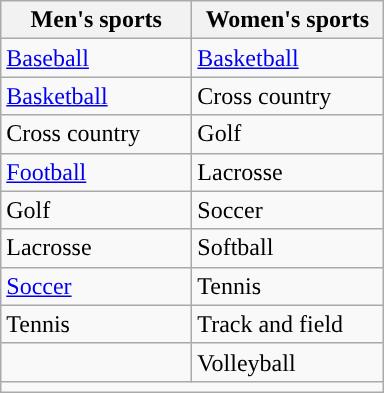<table class="wikitable" style= "">
<tr>
<th width=120px>Men's sports</th>
<th width=120px>Women's sports</th>
</tr>
<tr>
<td><a href='#'>Baseball</a></td>
<td><a href='#'>Basketball</a></td>
</tr>
<tr>
<td><a href='#'>Basketball</a></td>
<td>Cross country</td>
</tr>
<tr>
<td>Cross country</td>
<td>Golf</td>
</tr>
<tr>
<td><a href='#'>Football</a></td>
<td>Lacrosse</td>
</tr>
<tr>
<td>Golf</td>
<td>Soccer</td>
</tr>
<tr>
<td>Lacrosse</td>
<td>Softball</td>
</tr>
<tr>
<td><a href='#'>Soccer</a></td>
<td>Tennis</td>
</tr>
<tr>
<td>Tennis</td>
<td>Track and field</td>
</tr>
<tr>
<td></td>
<td>Volleyball</td>
</tr>
<tr>
<td colspan="2"></td>
</tr>
</table>
